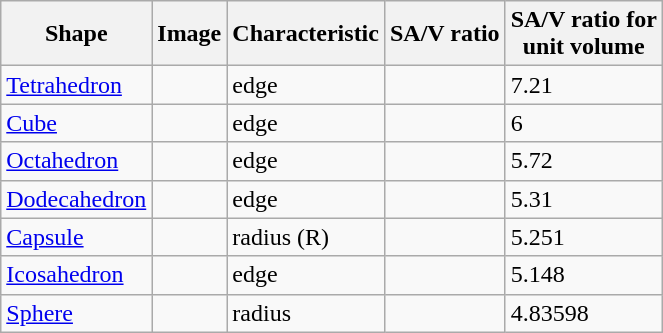<table class="wikitable">
<tr>
<th>Shape</th>
<th>Image</th>
<th>Characteristic<br></th>
<th>SA/V ratio</th>
<th>SA/V ratio for<br>unit volume</th>
</tr>
<tr>
<td><a href='#'>Tetrahedron</a></td>
<td></td>
<td>edge</td>
<td></td>
<td>7.21</td>
</tr>
<tr>
<td><a href='#'>Cube</a></td>
<td></td>
<td>edge</td>
<td></td>
<td>6</td>
</tr>
<tr>
<td><a href='#'>Octahedron</a></td>
<td></td>
<td>edge</td>
<td></td>
<td>5.72</td>
</tr>
<tr>
<td><a href='#'>Dodecahedron</a></td>
<td></td>
<td>edge</td>
<td></td>
<td>5.31</td>
</tr>
<tr>
<td><a href='#'>Capsule</a></td>
<td></td>
<td>radius (R)</td>
<td></td>
<td>5.251</td>
</tr>
<tr>
<td><a href='#'>Icosahedron</a></td>
<td></td>
<td>edge</td>
<td></td>
<td>5.148</td>
</tr>
<tr>
<td><a href='#'>Sphere</a></td>
<td></td>
<td>radius</td>
<td></td>
<td>4.83598</td>
</tr>
</table>
